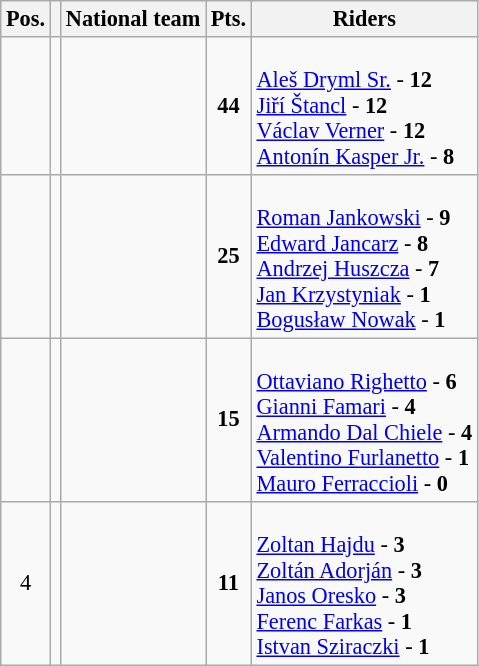<table class=wikitable style="font-size:93%;">
<tr>
<th>Pos.</th>
<th></th>
<th>National team</th>
<th>Pts.</th>
<th>Riders</th>
</tr>
<tr align=center >
<td></td>
<td></td>
<td align=left></td>
<td><strong>44</strong></td>
<td align=left><br><a href='#'>Aleš Dryml Sr.</a> - <strong>12</strong> <br>
<a href='#'>Jiří Štancl</a> - <strong>12</strong> <br>
<a href='#'>Václav Verner</a> - <strong>12</strong> <br>
<a href='#'>Antonín Kasper Jr.</a> - <strong>8</strong> <br></td>
</tr>
<tr align=center >
<td></td>
<td></td>
<td align=left></td>
<td><strong>25</strong></td>
<td align=left><br><a href='#'>Roman Jankowski</a> - <strong>9</strong> <br>
<a href='#'>Edward Jancarz</a> - <strong>8</strong> <br>
<a href='#'>Andrzej Huszcza</a> - <strong>7</strong> <br>
<a href='#'>Jan Krzystyniak</a> - <strong>1</strong> <br>
<a href='#'>Bogusław Nowak</a> - <strong>1</strong> <br></td>
</tr>
<tr align=center >
<td></td>
<td></td>
<td align=left></td>
<td><strong>15</strong></td>
<td align=left><br><a href='#'>Ottaviano Righetto</a> - <strong>6</strong> <br>
<a href='#'>Gianni Famari</a> - <strong>4</strong> <br>
<a href='#'>Armando Dal Chiele</a> - <strong>4</strong> <br>
<a href='#'>Valentino Furlanetto</a> - <strong>1</strong> <br>
<a href='#'>Mauro Ferraccioli</a> - <strong>0</strong> <br></td>
</tr>
<tr align=center>
<td>4</td>
<td></td>
<td align=left></td>
<td><strong>11</strong></td>
<td align=left><br><a href='#'>Zoltan Hajdu</a> - <strong>3</strong> <br>
<a href='#'>Zoltán Adorján</a> - <strong>3</strong> <br>
<a href='#'>Janos Oresko</a> - <strong>3</strong> <br>
<a href='#'>Ferenc Farkas</a> - <strong>1</strong> <br>
<a href='#'>Istvan Sziraczki</a> - <strong>1</strong> <br></td>
</tr>
</table>
